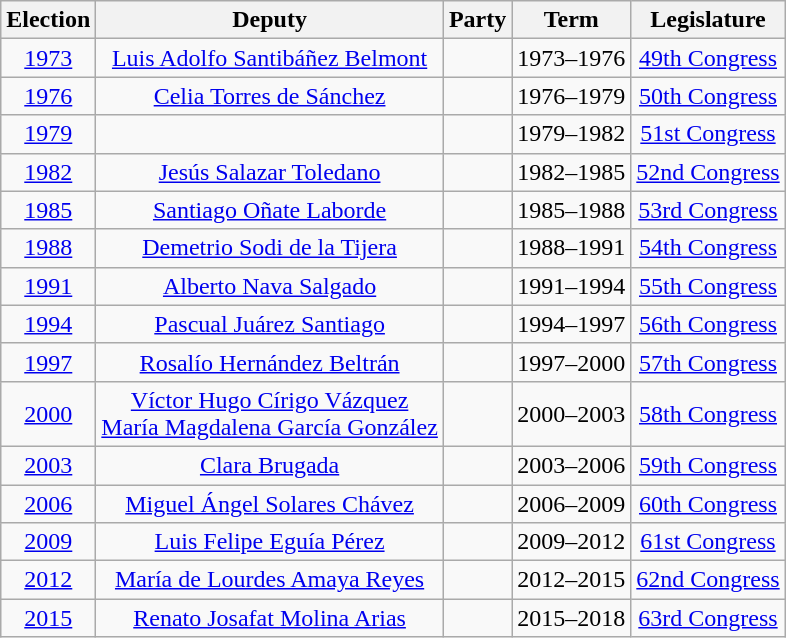<table class="wikitable sortable" style="text-align: center">
<tr>
<th>Election</th>
<th class="unsortable">Deputy</th>
<th class="unsortable">Party</th>
<th class="unsortable">Term</th>
<th class="unsortable">Legislature</th>
</tr>
<tr>
<td><a href='#'>1973</a></td>
<td><a href='#'>Luis Adolfo Santibáñez Belmont</a></td>
<td></td>
<td>1973–1976</td>
<td><a href='#'>49th Congress</a></td>
</tr>
<tr>
<td><a href='#'>1976</a></td>
<td><a href='#'>Celia Torres de Sánchez</a></td>
<td></td>
<td>1976–1979</td>
<td><a href='#'>50th Congress</a></td>
</tr>
<tr>
<td><a href='#'>1979</a></td>
<td></td>
<td></td>
<td>1979–1982</td>
<td><a href='#'>51st Congress</a></td>
</tr>
<tr>
<td><a href='#'>1982</a></td>
<td><a href='#'>Jesús Salazar Toledano</a></td>
<td></td>
<td>1982–1985</td>
<td><a href='#'>52nd Congress</a></td>
</tr>
<tr>
<td><a href='#'>1985</a></td>
<td><a href='#'>Santiago Oñate Laborde</a></td>
<td></td>
<td>1985–1988</td>
<td><a href='#'>53rd Congress</a></td>
</tr>
<tr>
<td><a href='#'>1988</a></td>
<td><a href='#'>Demetrio Sodi de la Tijera</a></td>
<td></td>
<td>1988–1991</td>
<td><a href='#'>54th Congress</a></td>
</tr>
<tr>
<td><a href='#'>1991</a></td>
<td><a href='#'>Alberto Nava Salgado</a></td>
<td></td>
<td>1991–1994</td>
<td><a href='#'>55th Congress</a></td>
</tr>
<tr>
<td><a href='#'>1994</a></td>
<td><a href='#'>Pascual Juárez Santiago</a></td>
<td></td>
<td>1994–1997</td>
<td><a href='#'>56th Congress</a></td>
</tr>
<tr>
<td><a href='#'>1997</a></td>
<td><a href='#'>Rosalío Hernández Beltrán</a></td>
<td></td>
<td>1997–2000</td>
<td><a href='#'>57th Congress</a></td>
</tr>
<tr>
<td><a href='#'>2000</a></td>
<td><a href='#'>Víctor Hugo Círigo Vázquez</a><br><a href='#'>María Magdalena García González</a></td>
<td></td>
<td>2000–2003</td>
<td><a href='#'>58th Congress</a></td>
</tr>
<tr>
<td><a href='#'>2003</a></td>
<td><a href='#'>Clara Brugada</a></td>
<td></td>
<td>2003–2006</td>
<td><a href='#'>59th Congress</a></td>
</tr>
<tr>
<td><a href='#'>2006</a></td>
<td><a href='#'>Miguel Ángel Solares Chávez</a></td>
<td></td>
<td>2006–2009</td>
<td><a href='#'>60th Congress</a></td>
</tr>
<tr>
<td><a href='#'>2009</a></td>
<td><a href='#'>Luis Felipe Eguía Pérez</a></td>
<td></td>
<td>2009–2012</td>
<td><a href='#'>61st Congress</a></td>
</tr>
<tr>
<td><a href='#'>2012</a></td>
<td><a href='#'>María de Lourdes Amaya Reyes</a></td>
<td></td>
<td>2012–2015</td>
<td><a href='#'>62nd Congress</a></td>
</tr>
<tr>
<td><a href='#'>2015</a></td>
<td><a href='#'>Renato Josafat Molina Arias</a></td>
<td></td>
<td>2015–2018</td>
<td><a href='#'>63rd Congress</a></td>
</tr>
</table>
